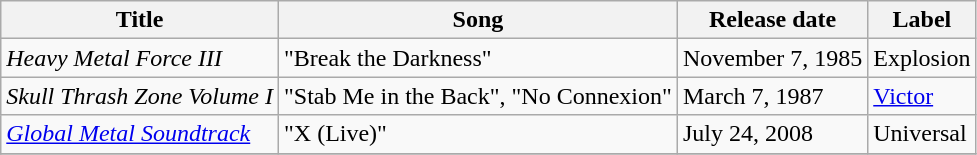<table class="wikitable">
<tr>
<th>Title</th>
<th>Song</th>
<th>Release date</th>
<th>Label</th>
</tr>
<tr>
<td><em>Heavy Metal Force III</em></td>
<td>"Break the Darkness"</td>
<td>November 7, 1985</td>
<td>Explosion</td>
</tr>
<tr>
<td><em>Skull Thrash Zone Volume I</em></td>
<td>"Stab Me in the Back",  "No Connexion"</td>
<td>March 7, 1987</td>
<td><a href='#'>Victor</a></td>
</tr>
<tr>
<td><em><a href='#'>Global Metal Soundtrack</a></em></td>
<td>"X (Live)"</td>
<td>July 24, 2008</td>
<td>Universal</td>
</tr>
<tr>
</tr>
</table>
